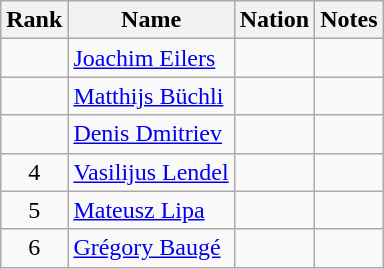<table class="wikitable sortable" style="text-align:center">
<tr>
<th>Rank</th>
<th>Name</th>
<th>Nation</th>
<th>Notes</th>
</tr>
<tr>
<td></td>
<td align=left><a href='#'>Joachim Eilers</a></td>
<td align=left></td>
<td></td>
</tr>
<tr>
<td></td>
<td align=left><a href='#'>Matthijs Büchli</a></td>
<td align=left></td>
<td></td>
</tr>
<tr>
<td></td>
<td align=left><a href='#'>Denis Dmitriev</a></td>
<td align=left></td>
<td></td>
</tr>
<tr>
<td>4</td>
<td align=left><a href='#'>Vasilijus Lendel</a></td>
<td align=left></td>
<td></td>
</tr>
<tr>
<td>5</td>
<td align=left><a href='#'>Mateusz Lipa</a></td>
<td align=left></td>
<td></td>
</tr>
<tr>
<td>6</td>
<td align=left><a href='#'>Grégory Baugé</a></td>
<td align=left></td>
<td></td>
</tr>
</table>
